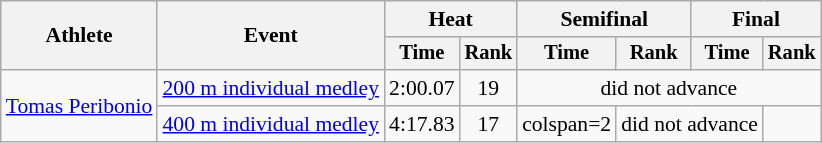<table class=wikitable style="font-size:90%">
<tr>
<th rowspan="2">Athlete</th>
<th rowspan="2">Event</th>
<th colspan="2">Heat</th>
<th colspan="2">Semifinal</th>
<th colspan="2">Final</th>
</tr>
<tr style="font-size:95%">
<th>Time</th>
<th>Rank</th>
<th>Time</th>
<th>Rank</th>
<th>Time</th>
<th>Rank</th>
</tr>
<tr align=center>
<td align=left rowspan=2><a href='#'>Tomas Peribonio</a></td>
<td align=left><a href='#'>200 m individual medley</a></td>
<td>2:00.07</td>
<td>19</td>
<td colspan=4>did not advance</td>
</tr>
<tr align=center>
<td align=left><a href='#'>400 m individual medley</a></td>
<td>4:17.83</td>
<td>17</td>
<td>colspan=2</td>
<td colspan=2>did not advance</td>
</tr>
</table>
